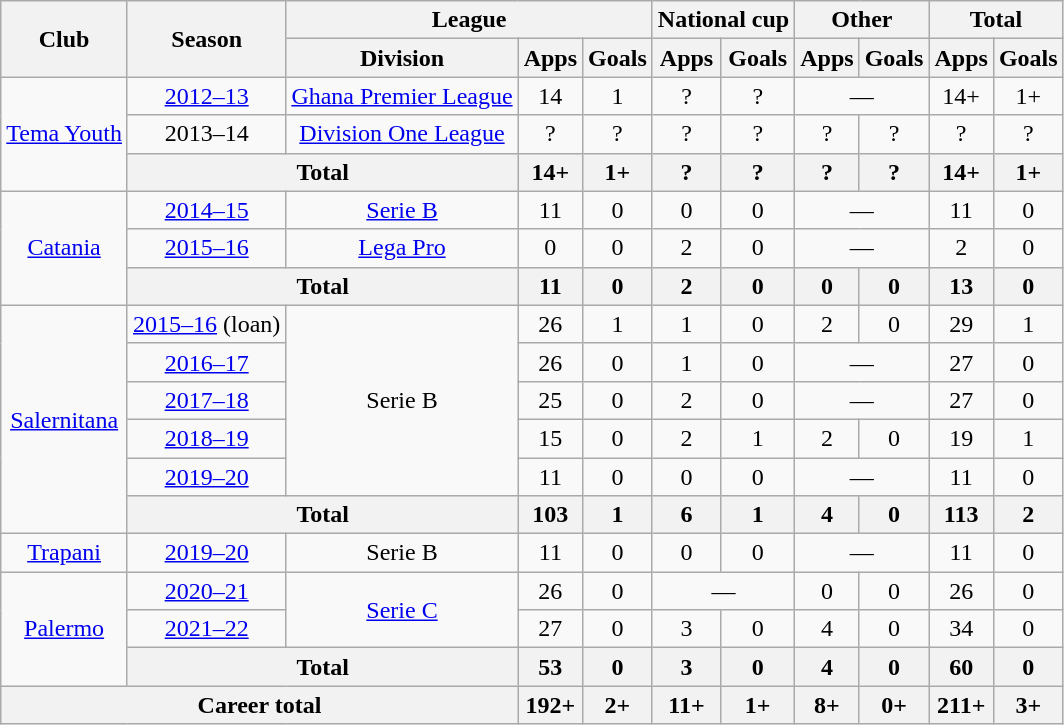<table class="wikitable" style="text-align: center;">
<tr>
<th rowspan="2">Club</th>
<th rowspan="2">Season</th>
<th colspan="3">League</th>
<th colspan="2">National cup</th>
<th colspan="2">Other</th>
<th colspan="2">Total</th>
</tr>
<tr>
<th>Division</th>
<th>Apps</th>
<th>Goals</th>
<th>Apps</th>
<th>Goals</th>
<th>Apps</th>
<th>Goals</th>
<th>Apps</th>
<th>Goals</th>
</tr>
<tr>
<td rowspan="3"><a href='#'>Tema Youth</a></td>
<td><a href='#'>2012–13</a></td>
<td><a href='#'>Ghana Premier League</a></td>
<td>14</td>
<td>1</td>
<td>?</td>
<td>?</td>
<td colspan="2">—</td>
<td>14+</td>
<td>1+</td>
</tr>
<tr>
<td>2013–14</td>
<td><a href='#'>Division One League</a></td>
<td>?</td>
<td>?</td>
<td>?</td>
<td>?</td>
<td>?</td>
<td>?</td>
<td>?</td>
<td>?</td>
</tr>
<tr>
<th colspan="2">Total</th>
<th>14+</th>
<th>1+</th>
<th>?</th>
<th>?</th>
<th>?</th>
<th>?</th>
<th>14+</th>
<th>1+</th>
</tr>
<tr>
<td rowspan="3"><a href='#'>Catania</a></td>
<td><a href='#'>2014–15</a></td>
<td><a href='#'>Serie B</a></td>
<td>11</td>
<td>0</td>
<td>0</td>
<td>0</td>
<td colspan="2">—</td>
<td>11</td>
<td>0</td>
</tr>
<tr>
<td><a href='#'>2015–16</a></td>
<td><a href='#'>Lega Pro</a></td>
<td>0</td>
<td>0</td>
<td>2</td>
<td>0</td>
<td colspan="2">—</td>
<td>2</td>
<td>0</td>
</tr>
<tr>
<th colspan="2">Total</th>
<th>11</th>
<th>0</th>
<th>2</th>
<th>0</th>
<th>0</th>
<th>0</th>
<th>13</th>
<th>0</th>
</tr>
<tr>
<td rowspan="6"><a href='#'>Salernitana</a></td>
<td><a href='#'>2015–16</a> (loan)</td>
<td rowspan="5">Serie B</td>
<td>26</td>
<td>1</td>
<td>1</td>
<td>0</td>
<td>2</td>
<td>0</td>
<td>29</td>
<td>1</td>
</tr>
<tr>
<td><a href='#'>2016–17</a></td>
<td>26</td>
<td>0</td>
<td>1</td>
<td>0</td>
<td colspan="2">—</td>
<td>27</td>
<td>0</td>
</tr>
<tr>
<td><a href='#'>2017–18</a></td>
<td>25</td>
<td>0</td>
<td>2</td>
<td>0</td>
<td colspan="2">—</td>
<td>27</td>
<td>0</td>
</tr>
<tr>
<td><a href='#'>2018–19</a></td>
<td>15</td>
<td>0</td>
<td>2</td>
<td>1</td>
<td>2</td>
<td>0</td>
<td>19</td>
<td>1</td>
</tr>
<tr>
<td><a href='#'>2019–20</a></td>
<td>11</td>
<td>0</td>
<td>0</td>
<td>0</td>
<td colspan="2">—</td>
<td>11</td>
<td>0</td>
</tr>
<tr>
<th colspan="2">Total</th>
<th>103</th>
<th>1</th>
<th>6</th>
<th>1</th>
<th>4</th>
<th>0</th>
<th>113</th>
<th>2</th>
</tr>
<tr>
<td><a href='#'>Trapani</a></td>
<td><a href='#'>2019–20</a></td>
<td>Serie B</td>
<td>11</td>
<td>0</td>
<td>0</td>
<td>0</td>
<td colspan="2">—</td>
<td>11</td>
<td>0</td>
</tr>
<tr>
<td rowspan="3"><a href='#'>Palermo</a></td>
<td><a href='#'>2020–21</a></td>
<td rowspan="2"><a href='#'>Serie C</a></td>
<td>26</td>
<td>0</td>
<td colspan="2">—</td>
<td>0</td>
<td>0</td>
<td>26</td>
<td>0</td>
</tr>
<tr>
<td><a href='#'>2021–22</a></td>
<td>27</td>
<td>0</td>
<td>3</td>
<td>0</td>
<td>4</td>
<td>0</td>
<td>34</td>
<td>0</td>
</tr>
<tr>
<th colspan="2">Total</th>
<th>53</th>
<th>0</th>
<th>3</th>
<th>0</th>
<th>4</th>
<th>0</th>
<th>60</th>
<th>0</th>
</tr>
<tr>
<th colspan="3">Career total</th>
<th>192+</th>
<th>2+</th>
<th>11+</th>
<th>1+</th>
<th>8+</th>
<th>0+</th>
<th>211+</th>
<th>3+</th>
</tr>
</table>
